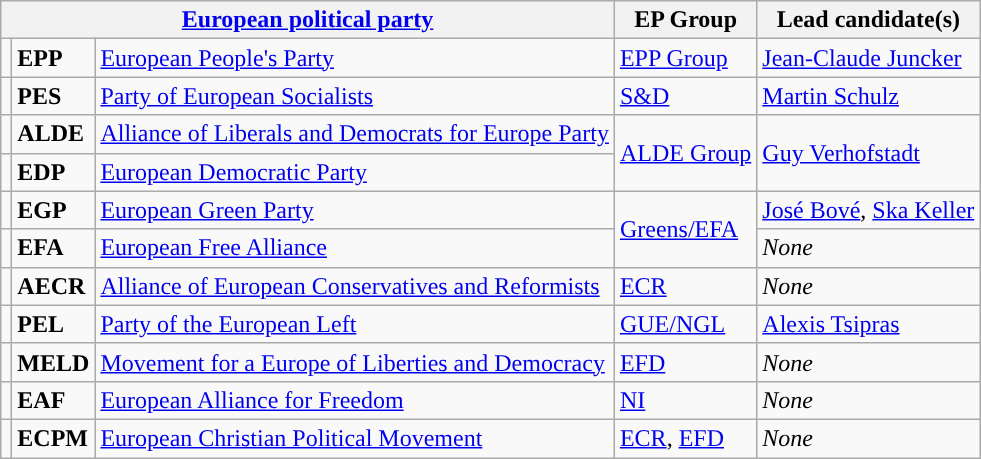<table class="wikitable">
<tr>
<th colspan="3"><a href='#'>European political party</a></th>
<th>EP Group</th>
<th>Lead candidate(s)</th>
</tr>
<tr>
<td style="background:"></td>
<td><strong>EPP</strong></td>
<td><a href='#'>European People's Party</a></td>
<td><a href='#'>EPP Group</a></td>
<td><a href='#'>Jean-Claude Juncker</a></td>
</tr>
<tr>
<td style="background:"></td>
<td><strong>PES</strong></td>
<td><a href='#'>Party of European Socialists</a></td>
<td><a href='#'>S&D</a></td>
<td><a href='#'>Martin Schulz</a></td>
</tr>
<tr>
<td style="background:"></td>
<td><strong>ALDE</strong></td>
<td><a href='#'>Alliance of Liberals and Democrats for Europe Party</a></td>
<td rowspan="2"><a href='#'>ALDE Group</a></td>
<td rowspan="2"><a href='#'>Guy Verhofstadt</a></td>
</tr>
<tr>
<td style="background:"></td>
<td><strong>EDP</strong></td>
<td><a href='#'>European Democratic Party</a></td>
</tr>
<tr>
<td style="background:"></td>
<td><strong>EGP</strong></td>
<td><a href='#'>European Green Party</a></td>
<td rowspan="2"><a href='#'>Greens/EFA</a></td>
<td><a href='#'>José Bové</a>, <a href='#'>Ska Keller</a></td>
</tr>
<tr>
<td style="background:"></td>
<td><strong>EFA</strong></td>
<td><a href='#'>European Free Alliance</a></td>
<td><em>None</em></td>
</tr>
<tr>
<td style="background:"></td>
<td><strong>AECR</strong></td>
<td><a href='#'>Alliance of European Conservatives and Reformists</a></td>
<td><a href='#'>ECR</a></td>
<td><em>None</em></td>
</tr>
<tr>
<td style="background:"></td>
<td><strong>PEL</strong></td>
<td><a href='#'>Party of the European Left</a></td>
<td><a href='#'>GUE/NGL</a></td>
<td><a href='#'>Alexis Tsipras</a></td>
</tr>
<tr>
<td style="background:"></td>
<td><strong>MELD</strong></td>
<td><a href='#'>Movement for a Europe of Liberties and Democracy</a></td>
<td><a href='#'>EFD</a></td>
<td><em>None</em></td>
</tr>
<tr>
<td style="background:"></td>
<td><strong>EAF</strong></td>
<td><a href='#'>European Alliance for Freedom</a></td>
<td><a href='#'>NI</a></td>
<td><em>None</em></td>
</tr>
<tr>
<td style="background:"></td>
<td><strong>ECPM</strong></td>
<td><a href='#'>European Christian Political Movement</a></td>
<td><a href='#'>ECR</a>, <a href='#'>EFD</a></td>
<td><em>None</em></td>
</tr>
</table>
